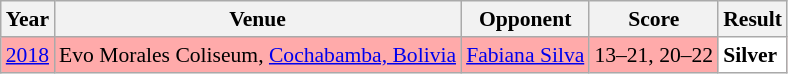<table class="sortable wikitable" style="font-size: 90%;">
<tr>
<th>Year</th>
<th>Venue</th>
<th>Opponent</th>
<th>Score</th>
<th>Result</th>
</tr>
<tr style="background:#FFAAAA">
<td align="center"><a href='#'>2018</a></td>
<td align="left">Evo Morales Coliseum, <a href='#'>Cochabamba, Bolivia</a></td>
<td align="left"> <a href='#'>Fabiana Silva</a></td>
<td align="left">13–21, 20–22</td>
<td style="text-align:left; background:white"> <strong>Silver</strong></td>
</tr>
</table>
